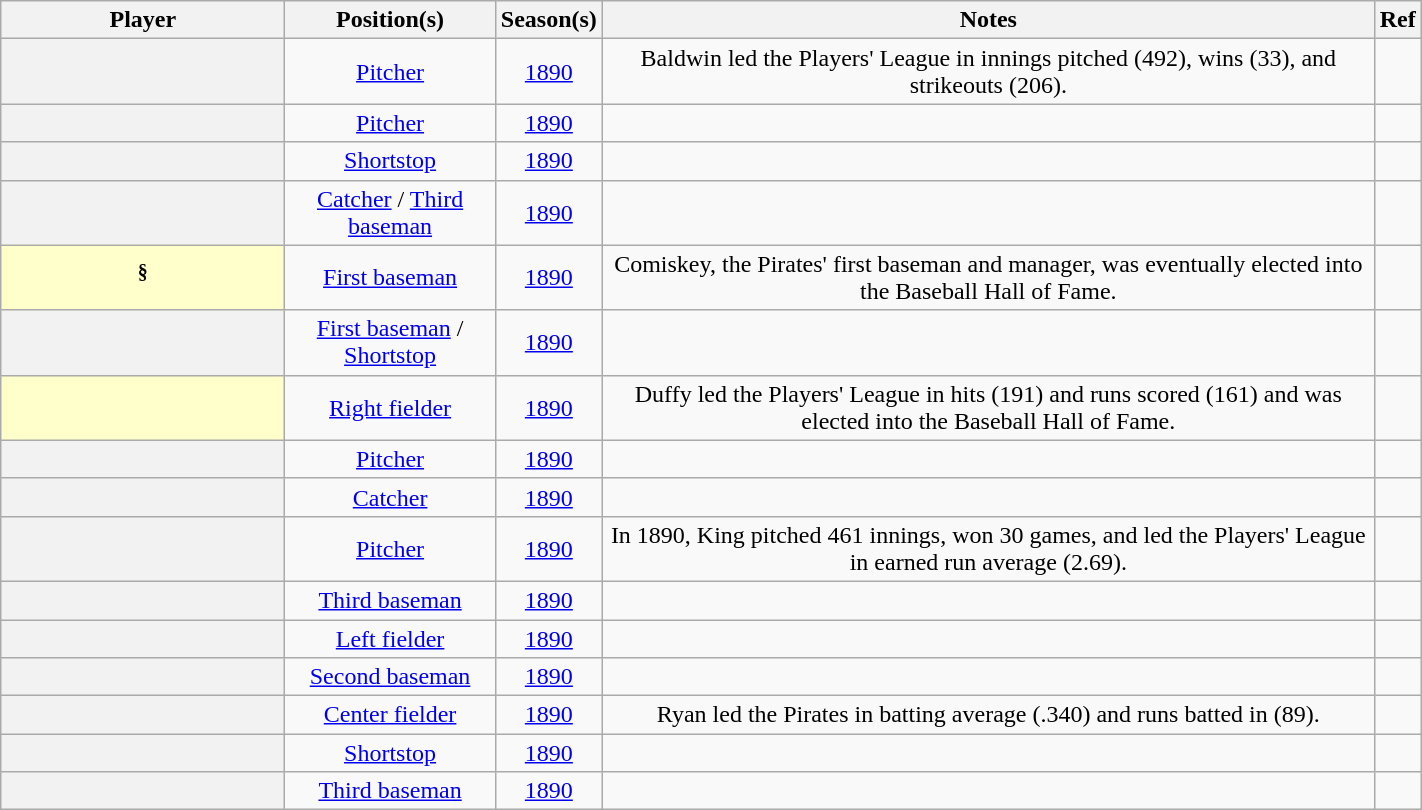<table class="wikitable sortable plainrowheaders" width="75%" style="text-align:center">
<tr>
<th scope="col" width="20%">Player</th>
<th scope="col">Position(s)</th>
<th scope="col">Season(s)</th>
<th scope="col" class="unsortable">Notes</th>
<th scope="col" class="unsortable" width="3%">Ref</th>
</tr>
<tr>
<th scope="row"></th>
<td><a href='#'>Pitcher</a></td>
<td><a href='#'>1890</a></td>
<td>Baldwin led the Players' League in innings pitched (492), wins (33), and strikeouts (206).</td>
<td align=center></td>
</tr>
<tr>
<th scope="row"></th>
<td><a href='#'>Pitcher</a></td>
<td><a href='#'>1890</a></td>
<td></td>
<td align=center></td>
</tr>
<tr>
<th scope="row"></th>
<td><a href='#'>Shortstop</a></td>
<td><a href='#'>1890</a></td>
<td></td>
<td align=center></td>
</tr>
<tr>
<th scope="row"></th>
<td><a href='#'>Catcher</a> / <a href='#'>Third baseman</a></td>
<td><a href='#'>1890</a></td>
<td></td>
<td align=center></td>
</tr>
<tr>
<th scope="row" style="background-color:#ffffcc"><sup>§</sup></th>
<td><a href='#'>First baseman</a></td>
<td><a href='#'>1890</a></td>
<td>Comiskey, the Pirates' first baseman and manager, was eventually elected into the Baseball Hall of Fame.</td>
<td align=center></td>
</tr>
<tr>
<th scope="row"></th>
<td><a href='#'>First baseman</a> / <a href='#'>Shortstop</a></td>
<td><a href='#'>1890</a></td>
<td></td>
<td align=center></td>
</tr>
<tr>
<th scope="row" style="background-color:#ffffcc"><sup></sup></th>
<td><a href='#'>Right fielder</a></td>
<td><a href='#'>1890</a></td>
<td>Duffy led the Players' League in hits (191) and runs scored (161) and was elected into the Baseball Hall of Fame.</td>
<td align=center></td>
</tr>
<tr>
<th scope="row"></th>
<td><a href='#'>Pitcher</a></td>
<td><a href='#'>1890</a></td>
<td></td>
<td align=center></td>
</tr>
<tr>
<th scope="row"></th>
<td><a href='#'>Catcher</a></td>
<td><a href='#'>1890</a></td>
<td></td>
<td align=center></td>
</tr>
<tr>
<th scope="row"></th>
<td><a href='#'>Pitcher</a></td>
<td><a href='#'>1890</a></td>
<td>In 1890, King pitched 461 innings, won 30 games, and led the Players' League in earned run average (2.69).</td>
<td align=center></td>
</tr>
<tr>
<th scope="row"></th>
<td><a href='#'>Third baseman</a></td>
<td><a href='#'>1890</a></td>
<td></td>
<td align=center></td>
</tr>
<tr>
<th scope="row"></th>
<td><a href='#'>Left fielder</a></td>
<td><a href='#'>1890</a></td>
<td></td>
<td align=center></td>
</tr>
<tr>
<th scope="row"></th>
<td><a href='#'>Second baseman</a></td>
<td><a href='#'>1890</a></td>
<td></td>
<td align=center></td>
</tr>
<tr>
<th scope="row"></th>
<td><a href='#'>Center fielder</a></td>
<td><a href='#'>1890</a></td>
<td>Ryan led the Pirates in batting average (.340) and runs batted in (89).</td>
<td align=center></td>
</tr>
<tr>
<th scope="row"></th>
<td><a href='#'>Shortstop</a></td>
<td><a href='#'>1890</a></td>
<td></td>
<td align=center></td>
</tr>
<tr>
<th scope="row"></th>
<td><a href='#'>Third baseman</a></td>
<td><a href='#'>1890</a></td>
<td></td>
<td align=center></td>
</tr>
</table>
